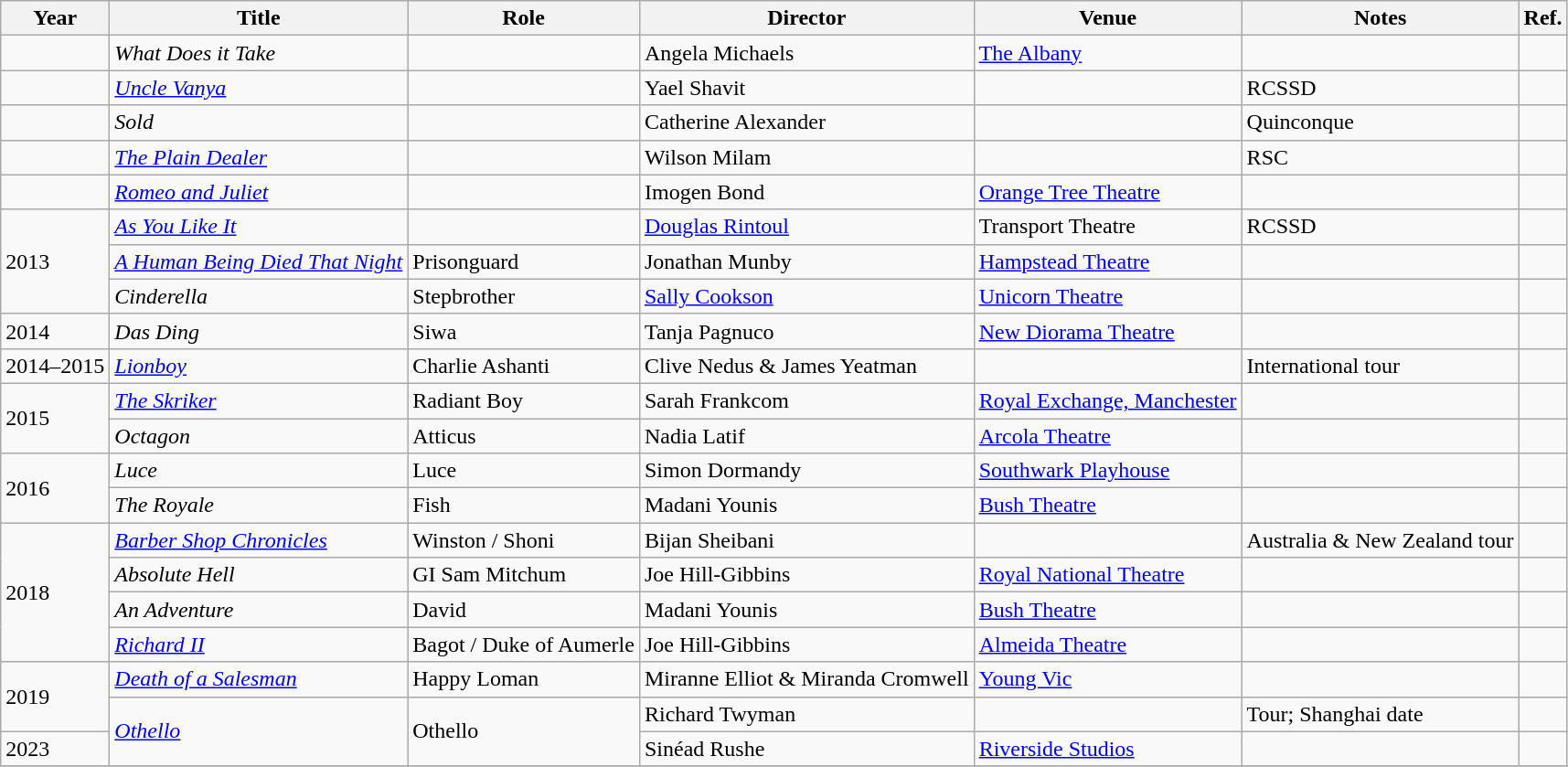<table class="wikitable sortable">
<tr>
<th>Year</th>
<th>Title</th>
<th>Role</th>
<th>Director</th>
<th class="unsortable">Venue</th>
<th>Notes</th>
<th>Ref.</th>
</tr>
<tr>
<td></td>
<td><em>What Does it Take</em></td>
<td></td>
<td>Angela Michaels</td>
<td><a href='#'>The Albany</a></td>
<td></td>
<td></td>
</tr>
<tr>
<td></td>
<td><em><a href='#'>Uncle Vanya</a></em></td>
<td></td>
<td>Yael Shavit</td>
<td></td>
<td>RCSSD</td>
<td></td>
</tr>
<tr>
<td></td>
<td><em>Sold</em></td>
<td></td>
<td>Catherine Alexander</td>
<td></td>
<td>Quinconque</td>
<td></td>
</tr>
<tr>
<td></td>
<td><em><a href='#'>The Plain Dealer</a></em></td>
<td></td>
<td>Wilson Milam</td>
<td></td>
<td>RSC</td>
<td></td>
</tr>
<tr>
<td></td>
<td><em><a href='#'>Romeo and Juliet</a></em></td>
<td></td>
<td>Imogen Bond</td>
<td><a href='#'>Orange Tree Theatre</a></td>
<td></td>
<td></td>
</tr>
<tr>
<td rowspan="3">2013</td>
<td><em><a href='#'>As You Like It</a></em></td>
<td></td>
<td><a href='#'>Douglas Rintoul</a></td>
<td>Transport Theatre</td>
<td>RCSSD</td>
<td></td>
</tr>
<tr>
<td><em><a href='#'>A Human Being Died That Night</a></em></td>
<td>Prisonguard</td>
<td>Jonathan Munby</td>
<td><a href='#'>Hampstead Theatre</a></td>
<td></td>
<td></td>
</tr>
<tr>
<td><em>Cinderella</em></td>
<td>Stepbrother</td>
<td><a href='#'>Sally Cookson</a></td>
<td><a href='#'>Unicorn Theatre</a></td>
<td></td>
<td></td>
</tr>
<tr>
<td>2014</td>
<td><em>Das Ding</em></td>
<td>Siwa</td>
<td>Tanja Pagnuco</td>
<td><a href='#'>New Diorama Theatre</a></td>
<td></td>
<td></td>
</tr>
<tr>
<td>2014–2015</td>
<td><em><a href='#'>Lionboy</a></em></td>
<td>Charlie Ashanti</td>
<td>Clive Nedus & James Yeatman</td>
<td></td>
<td>International tour</td>
<td></td>
</tr>
<tr>
<td rowspan="2">2015</td>
<td><em><a href='#'>The Skriker</a></em></td>
<td>Radiant Boy</td>
<td>Sarah Frankcom</td>
<td><a href='#'>Royal Exchange, Manchester</a></td>
<td></td>
<td></td>
</tr>
<tr>
<td><em>Octagon</em></td>
<td>Atticus</td>
<td>Nadia Latif</td>
<td><a href='#'>Arcola Theatre</a></td>
<td></td>
<td></td>
</tr>
<tr>
<td rowspan="2">2016</td>
<td><em>Luce</em></td>
<td>Luce</td>
<td>Simon Dormandy</td>
<td><a href='#'>Southwark Playhouse</a></td>
<td></td>
<td></td>
</tr>
<tr>
<td><em>The Royale</em></td>
<td>Fish</td>
<td>Madani Younis</td>
<td><a href='#'>Bush Theatre</a></td>
<td></td>
<td></td>
</tr>
<tr>
<td rowspan="4">2018</td>
<td><em><a href='#'>Barber Shop Chronicles</a></em></td>
<td>Winston / Shoni</td>
<td>Bijan Sheibani</td>
<td></td>
<td>Australia & New Zealand tour</td>
<td></td>
</tr>
<tr>
<td><em>Absolute Hell</em></td>
<td>GI Sam Mitchum</td>
<td>Joe Hill-Gibbins</td>
<td><a href='#'>Royal National Theatre</a></td>
<td></td>
<td></td>
</tr>
<tr>
<td><em>An Adventure</em></td>
<td>David</td>
<td>Madani Younis</td>
<td><a href='#'>Bush Theatre</a></td>
<td></td>
<td></td>
</tr>
<tr>
<td><em><a href='#'>Richard II</a></em></td>
<td>Bagot / Duke of Aumerle</td>
<td>Joe Hill-Gibbins</td>
<td><a href='#'>Almeida Theatre</a></td>
<td></td>
<td></td>
</tr>
<tr>
<td rowspan="2">2019</td>
<td><em><a href='#'>Death of a Salesman</a></em></td>
<td>Happy Loman</td>
<td>Miranne Elliot & Miranda Cromwell</td>
<td><a href='#'>Young Vic</a></td>
<td></td>
<td></td>
</tr>
<tr>
<td rowspan="2"><em><a href='#'>Othello</a></em></td>
<td rowspan="2">Othello</td>
<td>Richard Twyman</td>
<td></td>
<td>Tour; Shanghai date</td>
<td></td>
</tr>
<tr>
<td>2023</td>
<td>Sinéad Rushe</td>
<td><a href='#'>Riverside Studios</a></td>
<td></td>
<td></td>
</tr>
<tr>
</tr>
</table>
